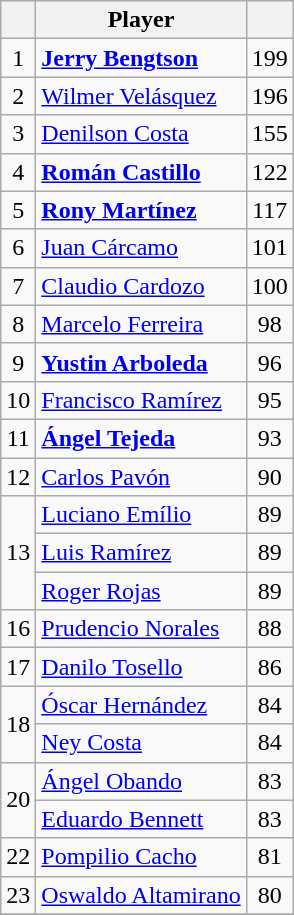<table class="wikitable">
<tr>
<th></th>
<th>Player</th>
<th></th>
</tr>
<tr align="center">
<td>1</td>
<td align="left"> <strong><a href='#'>Jerry Bengtson</a></strong></td>
<td>199</td>
</tr>
<tr align="center">
<td>2</td>
<td align="left"> <a href='#'>Wilmer Velásquez</a></td>
<td>196</td>
</tr>
<tr align=center>
<td>3</td>
<td align="left"> <a href='#'>Denilson Costa</a></td>
<td>155</td>
</tr>
<tr align="center">
<td>4</td>
<td align="left"> <strong><a href='#'>Román Castillo</a></strong></td>
<td>122</td>
</tr>
<tr align="center">
<td>5</td>
<td align="left"> <strong><a href='#'>Rony Martínez</a></strong></td>
<td>117</td>
</tr>
<tr align="center">
<td>6</td>
<td align="left"> <a href='#'>Juan Cárcamo</a></td>
<td>101</td>
</tr>
<tr align="center">
<td>7</td>
<td align="left"> <a href='#'>Claudio Cardozo</a></td>
<td>100</td>
</tr>
<tr align="center">
<td>8</td>
<td align="left"> <a href='#'>Marcelo Ferreira</a></td>
<td>98</td>
</tr>
<tr align="center">
<td>9</td>
<td align=left> <strong><a href='#'>Yustin Arboleda</a></strong></td>
<td>96</td>
</tr>
<tr align="center">
<td>10</td>
<td align="left"> <a href='#'>Francisco Ramírez</a></td>
<td>95</td>
</tr>
<tr align=center>
<td>11</td>
<td align=left> <strong><a href='#'>Ángel Tejeda</a></strong></td>
<td>93</td>
</tr>
<tr align=center>
<td>12</td>
<td align="left"> <a href='#'>Carlos Pavón</a></td>
<td>90</td>
</tr>
<tr align="center">
<td rowspan="3">13</td>
<td align="left"> <a href='#'>Luciano Emílio</a></td>
<td>89</td>
</tr>
<tr align="center">
<td align="left"> <a href='#'>Luis Ramírez</a></td>
<td>89</td>
</tr>
<tr align="center">
<td align="left"> <a href='#'>Roger Rojas</a></td>
<td>89</td>
</tr>
<tr align="center">
<td>16</td>
<td align="left"> <a href='#'>Prudencio Norales</a></td>
<td>88</td>
</tr>
<tr align="center">
<td>17</td>
<td align="left"> <a href='#'>Danilo Tosello</a></td>
<td>86</td>
</tr>
<tr align="center">
<td rowspan="2">18</td>
<td align="left"> <a href='#'>Óscar Hernández</a></td>
<td>84</td>
</tr>
<tr align="center">
<td align="left"> <a href='#'>Ney Costa</a></td>
<td>84</td>
</tr>
<tr align="center">
<td rowspan="2">20</td>
<td align="left"> <a href='#'>Ángel Obando</a></td>
<td>83</td>
</tr>
<tr align="center">
<td align="left"> <a href='#'>Eduardo Bennett</a></td>
<td>83</td>
</tr>
<tr align="center">
<td>22</td>
<td align="left"> <a href='#'>Pompilio Cacho</a></td>
<td>81</td>
</tr>
<tr align="center">
<td>23</td>
<td align="left"> <a href='#'>Oswaldo Altamirano</a></td>
<td>80</td>
</tr>
<tr>
</tr>
</table>
